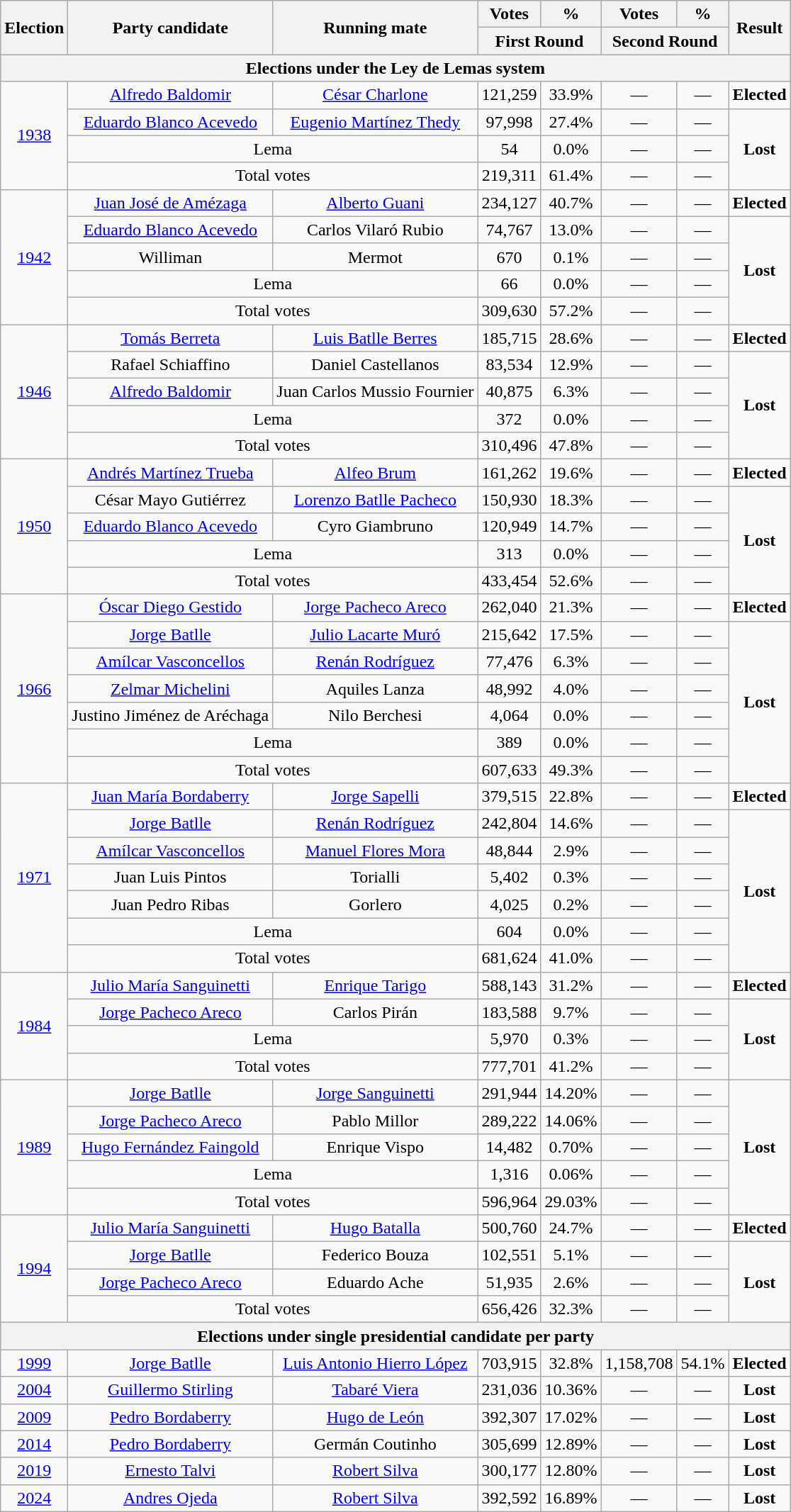<table class="wikitable" style="text-align:center">
<tr>
<th rowspan="2">Election</th>
<th rowspan="2">Party candidate</th>
<th rowspan="2">Running mate</th>
<th>Votes</th>
<th>%</th>
<th>Votes</th>
<th>%</th>
<th rowspan="2">Result</th>
</tr>
<tr>
<th colspan="2">First Round</th>
<th colspan="2">Second Round</th>
</tr>
<tr>
<th colspan="8">Elections under the Ley de Lemas system</th>
</tr>
<tr>
<td rowspan="4"><a href='#'>1938</a></td>
<td><a href='#'>Alfredo Baldomir</a></td>
<td><a href='#'>César Charlone</a></td>
<td>121,259</td>
<td>33.9%</td>
<td>—</td>
<td>—</td>
<td><strong>Elected</strong> </td>
</tr>
<tr>
<td><a href='#'>Eduardo Blanco Acevedo</a></td>
<td><a href='#'>Eugenio Martínez Thedy</a></td>
<td>97,998</td>
<td>27.4%</td>
<td>—</td>
<td>—</td>
<td rowspan="3"><strong>Lost</strong> </td>
</tr>
<tr>
<td colspan="2">Lema</td>
<td>54</td>
<td>0.0%</td>
<td>—</td>
<td>—</td>
</tr>
<tr>
<td colspan="2">Total votes</td>
<td>219,311</td>
<td>61.4%</td>
<td>—</td>
<td>—</td>
</tr>
<tr>
<td rowspan="5"><a href='#'>1942</a></td>
<td><a href='#'>Juan José de Amézaga</a></td>
<td><a href='#'>Alberto Guani</a></td>
<td>234,127</td>
<td>40.7%</td>
<td>—</td>
<td>—</td>
<td><strong>Elected</strong> </td>
</tr>
<tr>
<td><a href='#'>Eduardo Blanco Acevedo</a></td>
<td>Carlos Vilaró Rubio</td>
<td>74,767</td>
<td>13.0%</td>
<td>—</td>
<td>—</td>
<td rowspan="4"><strong>Lost</strong> </td>
</tr>
<tr>
<td>Williman</td>
<td>Mermot</td>
<td>670</td>
<td>0.1%</td>
<td>—</td>
<td>—</td>
</tr>
<tr>
<td colspan="2">Lema</td>
<td>66</td>
<td>0.0%</td>
<td>—</td>
<td>—</td>
</tr>
<tr>
<td colspan="2">Total votes</td>
<td>309,630</td>
<td>57.2%</td>
<td>—</td>
<td>—</td>
</tr>
<tr>
<td rowspan="5"><a href='#'>1946</a></td>
<td><a href='#'>Tomás Berreta</a></td>
<td><a href='#'>Luis Batlle Berres</a></td>
<td>185,715</td>
<td>28.6%</td>
<td>—</td>
<td>—</td>
<td><strong>Elected</strong> </td>
</tr>
<tr>
<td>Rafael Schiaffino</td>
<td>Daniel Castellanos</td>
<td>83,534</td>
<td>12.9%</td>
<td>—</td>
<td>—</td>
<td rowspan="4"><strong>Lost</strong> </td>
</tr>
<tr>
<td><a href='#'>Alfredo Baldomir</a></td>
<td>Juan Carlos Mussio Fournier</td>
<td>40,875</td>
<td>6.3%</td>
<td>—</td>
<td>—</td>
</tr>
<tr>
<td colspan="2">Lema</td>
<td>372</td>
<td>0.0%</td>
<td>—</td>
<td>—</td>
</tr>
<tr>
<td colspan="2">Total votes</td>
<td>310,496</td>
<td>47.8%</td>
<td>—</td>
<td>—</td>
</tr>
<tr>
<td rowspan="5"><a href='#'>1950</a></td>
<td><a href='#'>Andrés Martínez Trueba</a></td>
<td><a href='#'>Alfeo Brum</a></td>
<td>161,262</td>
<td>19.6%</td>
<td>—</td>
<td>—</td>
<td><strong>Elected</strong> </td>
</tr>
<tr>
<td>César Mayo Gutiérrez</td>
<td><a href='#'>Lorenzo Batlle Pacheco</a></td>
<td>150,930</td>
<td>18.3%</td>
<td>—</td>
<td>—</td>
<td rowspan="4"><strong>Lost</strong> </td>
</tr>
<tr>
<td><a href='#'>Eduardo Blanco Acevedo</a></td>
<td>Cyro Giambruno</td>
<td>120,949</td>
<td>14.7%</td>
<td>—</td>
<td>—</td>
</tr>
<tr>
<td colspan="2">Lema</td>
<td>313</td>
<td>0.0%</td>
<td>—</td>
<td>—</td>
</tr>
<tr>
<td colspan="2">Total votes</td>
<td>433,454</td>
<td>52.6%</td>
<td>—</td>
<td>—</td>
</tr>
<tr>
<td rowspan="7"><a href='#'>1966</a></td>
<td><a href='#'>Óscar Diego Gestido</a></td>
<td><a href='#'>Jorge Pacheco Areco</a></td>
<td>262,040</td>
<td>21.3%</td>
<td>—</td>
<td>—</td>
<td><strong>Elected</strong> </td>
</tr>
<tr>
<td><a href='#'>Jorge Batlle</a></td>
<td><a href='#'>Julio Lacarte Muró</a></td>
<td>215,642</td>
<td>17.5%</td>
<td>—</td>
<td>—</td>
<td rowspan="6"><strong>Lost</strong> </td>
</tr>
<tr>
<td><a href='#'>Amílcar Vasconcellos</a></td>
<td><a href='#'>Renán Rodríguez</a></td>
<td>77,476</td>
<td>6.3%</td>
<td>—</td>
<td>—</td>
</tr>
<tr>
<td><a href='#'>Zelmar Michelini</a></td>
<td>Aquiles Lanza</td>
<td>48,992</td>
<td>4.0%</td>
<td>—</td>
<td>—</td>
</tr>
<tr>
<td>Justino Jiménez de Aréchaga</td>
<td>Nilo Berchesi</td>
<td>4,064</td>
<td>0.0%</td>
<td>—</td>
<td>—</td>
</tr>
<tr>
<td colspan="2">Lema</td>
<td>389</td>
<td>0.0%</td>
<td>—</td>
<td>—</td>
</tr>
<tr>
<td colspan="2">Total votes</td>
<td>607,633</td>
<td>49.3%</td>
<td>—</td>
<td>—</td>
</tr>
<tr>
<td rowspan="7"><a href='#'>1971</a></td>
<td><a href='#'>Juan María Bordaberry</a></td>
<td><a href='#'>Jorge Sapelli</a></td>
<td>379,515</td>
<td>22.8%</td>
<td>—</td>
<td>—</td>
<td><strong>Elected</strong> </td>
</tr>
<tr>
<td><a href='#'>Jorge Batlle</a></td>
<td><a href='#'>Renán Rodríguez</a></td>
<td>242,804</td>
<td>14.6%</td>
<td>—</td>
<td>—</td>
<td rowspan="6"><strong>Lost</strong> </td>
</tr>
<tr>
<td><a href='#'>Amílcar Vasconcellos</a></td>
<td><a href='#'>Manuel Flores Mora</a></td>
<td>48,844</td>
<td>2.9%</td>
<td>—</td>
<td>—</td>
</tr>
<tr>
<td>Juan Luis Pintos</td>
<td>Torialli</td>
<td>5,402</td>
<td>0.3%</td>
<td>—</td>
<td>—</td>
</tr>
<tr>
<td>Juan Pedro Ribas</td>
<td>Gorlero</td>
<td>4,025</td>
<td>0.2%</td>
<td>—</td>
<td>—</td>
</tr>
<tr>
<td colspan="2">Lema</td>
<td>604</td>
<td>0.0%</td>
<td>—</td>
<td>—</td>
</tr>
<tr>
<td colspan="2">Total votes</td>
<td>681,624</td>
<td>41.0%</td>
<td>—</td>
<td>—</td>
</tr>
<tr>
<td rowspan="4"><a href='#'>1984</a></td>
<td><a href='#'>Julio María Sanguinetti</a></td>
<td><a href='#'>Enrique Tarigo</a></td>
<td>588,143</td>
<td>31.2%</td>
<td>—</td>
<td>—</td>
<td><strong>Elected</strong> </td>
</tr>
<tr>
<td><a href='#'>Jorge Pacheco Areco</a></td>
<td>Carlos Pirán</td>
<td>183,588</td>
<td>9.7%</td>
<td>—</td>
<td>—</td>
<td rowspan="3"><strong>Lost</strong> </td>
</tr>
<tr>
<td colspan="2">Lema</td>
<td>5,970</td>
<td>0.3%</td>
<td>—</td>
<td>—</td>
</tr>
<tr>
<td colspan="2">Total votes</td>
<td>777,701</td>
<td>41.2%</td>
<td>—</td>
<td>—</td>
</tr>
<tr>
<td rowspan="5"><a href='#'>1989</a></td>
<td><a href='#'>Jorge Batlle</a></td>
<td><a href='#'>Jorge Sanguinetti</a></td>
<td>291,944</td>
<td>14.20%</td>
<td>—</td>
<td>—</td>
<td rowspan="5"><strong>Lost</strong> </td>
</tr>
<tr>
<td><a href='#'>Jorge Pacheco Areco</a></td>
<td>Pablo Millor</td>
<td>289,222</td>
<td>14.06%</td>
<td>—</td>
<td>—</td>
</tr>
<tr>
<td><a href='#'>Hugo Fernández Faingold</a></td>
<td>Enrique Vispo</td>
<td>14,482</td>
<td>0.70%</td>
<td>—</td>
<td>—</td>
</tr>
<tr>
<td colspan="2">Lema</td>
<td>1,316</td>
<td>0.06%</td>
<td>—</td>
<td>—</td>
</tr>
<tr>
<td colspan="2">Total votes</td>
<td>596,964</td>
<td>29.03%</td>
<td>—</td>
<td>—</td>
</tr>
<tr>
<td rowspan="4"><a href='#'>1994</a></td>
<td><a href='#'>Julio María Sanguinetti</a></td>
<td><a href='#'>Hugo Batalla</a></td>
<td>500,760</td>
<td>24.7%</td>
<td>—</td>
<td>—</td>
<td><strong>Elected</strong> </td>
</tr>
<tr>
<td><a href='#'>Jorge Batlle</a></td>
<td>Federico Bouza</td>
<td>102,551</td>
<td>5.1%</td>
<td>—</td>
<td>—</td>
<td rowspan="3"><strong>Lost</strong> </td>
</tr>
<tr>
<td><a href='#'>Jorge Pacheco Areco</a></td>
<td>Eduardo Ache</td>
<td>51,935</td>
<td>2.6%</td>
<td>—</td>
<td>—</td>
</tr>
<tr>
<td colspan="2">Total votes</td>
<td>656,426</td>
<td>32.3%</td>
<td>—</td>
<td>—</td>
</tr>
<tr>
<th colspan="8">Elections under single presidential candidate per party</th>
</tr>
<tr>
<td><a href='#'>1999</a></td>
<td><a href='#'>Jorge Batlle</a></td>
<td><a href='#'>Luis Antonio Hierro López</a></td>
<td>703,915</td>
<td>32.8%</td>
<td>1,158,708</td>
<td>54.1%</td>
<td><strong>Elected</strong> </td>
</tr>
<tr>
<td><a href='#'>2004</a></td>
<td><a href='#'>Guillermo Stirling</a></td>
<td><a href='#'>Tabaré Viera</a></td>
<td>231,036</td>
<td>10.36%</td>
<td>—</td>
<td>—</td>
<td><strong>Lost</strong> </td>
</tr>
<tr>
<td><a href='#'>2009</a></td>
<td><a href='#'>Pedro Bordaberry</a></td>
<td><a href='#'>Hugo de León</a></td>
<td>392,307</td>
<td>17.02%</td>
<td>—</td>
<td>—</td>
<td><strong>Lost</strong> </td>
</tr>
<tr>
<td><a href='#'>2014</a></td>
<td><a href='#'>Pedro Bordaberry</a></td>
<td>Germán Coutinho</td>
<td>305,699</td>
<td>12.89%</td>
<td>—</td>
<td>—</td>
<td><strong>Lost</strong> </td>
</tr>
<tr>
<td><a href='#'>2019</a></td>
<td><a href='#'>Ernesto Talvi</a></td>
<td><a href='#'>Robert Silva</a></td>
<td>300,177</td>
<td>12.80%</td>
<td>—</td>
<td>—</td>
<td><strong>Lost</strong> </td>
</tr>
<tr>
<td><a href='#'>2024</a></td>
<td><a href='#'>Andres Ojeda</a></td>
<td><a href='#'>Robert Silva</a></td>
<td>392,592</td>
<td>16.89%</td>
<td>—</td>
<td>—</td>
<td><strong>Lost</strong></td>
</tr>
</table>
